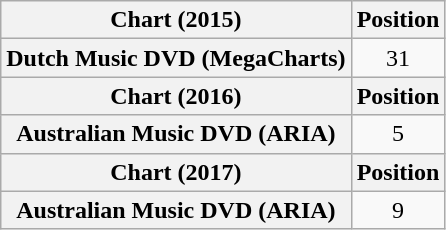<table class="wikitable sortable plainrowheaders" style="text-align:center;">
<tr>
<th>Chart (2015)</th>
<th>Position</th>
</tr>
<tr>
<th scope="row">Dutch Music DVD (MegaCharts)</th>
<td>31</td>
</tr>
<tr>
<th>Chart (2016)</th>
<th>Position</th>
</tr>
<tr>
<th scope="row">Australian Music DVD (ARIA)</th>
<td>5</td>
</tr>
<tr>
<th>Chart (2017)</th>
<th>Position</th>
</tr>
<tr>
<th scope="row">Australian Music DVD (ARIA)</th>
<td>9</td>
</tr>
</table>
